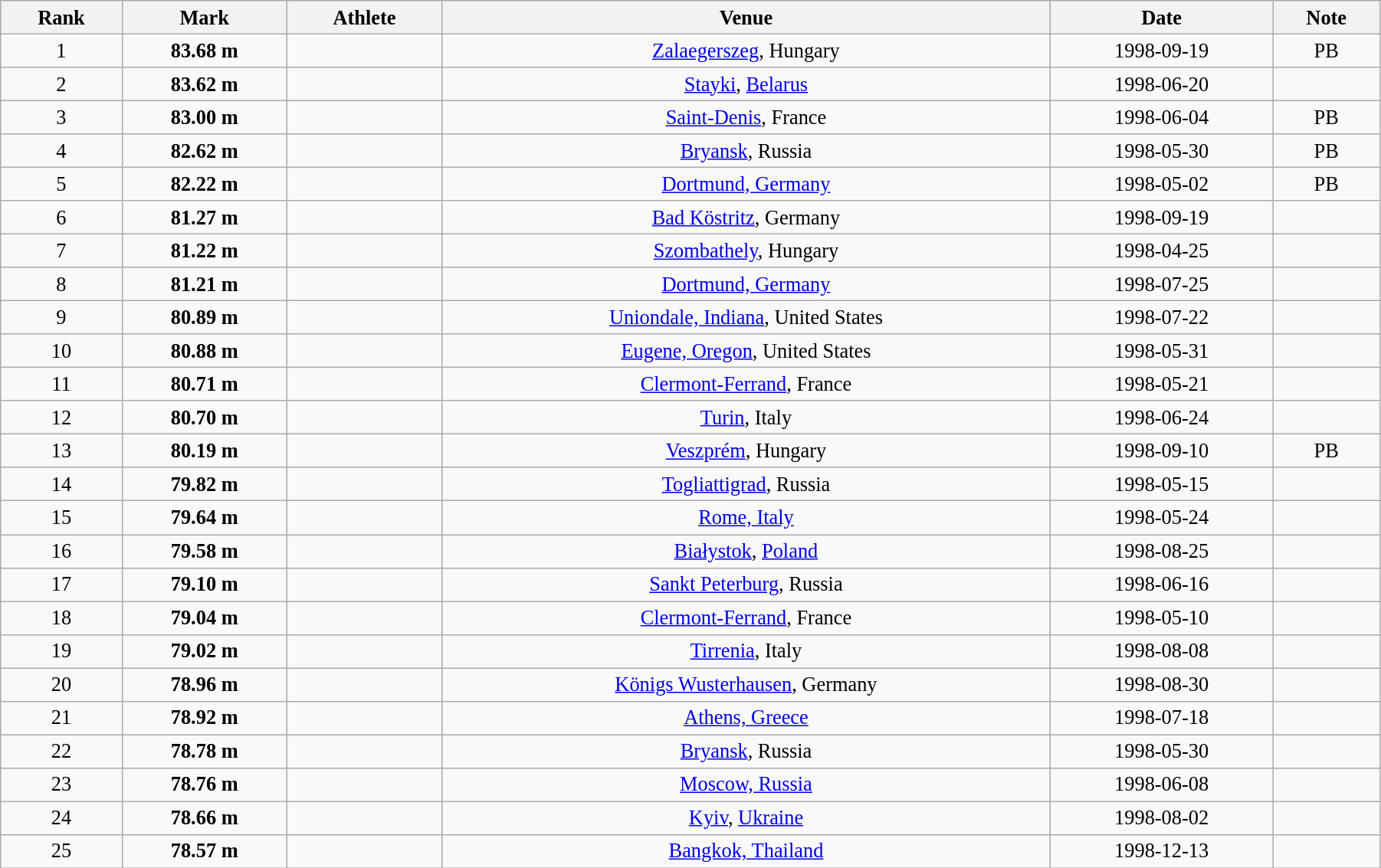<table class="wikitable" style=" text-align:center; font-size:110%;" width="95%">
<tr>
<th>Rank</th>
<th>Mark</th>
<th>Athlete</th>
<th>Venue</th>
<th>Date</th>
<th>Note</th>
</tr>
<tr>
<td>1</td>
<td><strong>83.68 m</strong></td>
<td align=left></td>
<td><a href='#'>Zalaegerszeg</a>, Hungary</td>
<td>1998-09-19</td>
<td>PB</td>
</tr>
<tr>
<td>2</td>
<td><strong>83.62 m</strong></td>
<td align=left></td>
<td><a href='#'>Stayki</a>, <a href='#'>Belarus</a></td>
<td>1998-06-20</td>
<td></td>
</tr>
<tr>
<td>3</td>
<td><strong>83.00 m</strong></td>
<td align=left></td>
<td><a href='#'>Saint-Denis</a>, France</td>
<td>1998-06-04</td>
<td>PB</td>
</tr>
<tr>
<td>4</td>
<td><strong>82.62 m</strong></td>
<td align=left></td>
<td><a href='#'>Bryansk</a>, Russia</td>
<td>1998-05-30</td>
<td>PB</td>
</tr>
<tr>
<td>5</td>
<td><strong>82.22 m</strong></td>
<td align=left></td>
<td><a href='#'>Dortmund, Germany</a></td>
<td>1998-05-02</td>
<td>PB</td>
</tr>
<tr>
<td>6</td>
<td><strong>81.27 m</strong></td>
<td align=left></td>
<td><a href='#'>Bad Köstritz</a>, Germany</td>
<td>1998-09-19</td>
<td></td>
</tr>
<tr>
<td>7</td>
<td><strong>81.22 m</strong></td>
<td align=left></td>
<td><a href='#'>Szombathely</a>, Hungary</td>
<td>1998-04-25</td>
<td></td>
</tr>
<tr>
<td>8</td>
<td><strong>81.21 m</strong></td>
<td align=left></td>
<td><a href='#'>Dortmund, Germany</a></td>
<td>1998-07-25</td>
<td></td>
</tr>
<tr>
<td>9</td>
<td><strong>80.89 m</strong></td>
<td align=left></td>
<td><a href='#'>Uniondale, Indiana</a>, United States</td>
<td>1998-07-22</td>
<td></td>
</tr>
<tr>
<td>10</td>
<td><strong>80.88 m</strong></td>
<td align=left></td>
<td><a href='#'>Eugene, Oregon</a>, United States</td>
<td>1998-05-31</td>
<td></td>
</tr>
<tr>
<td>11</td>
<td><strong>80.71 m</strong></td>
<td align=left></td>
<td><a href='#'>Clermont-Ferrand</a>, France</td>
<td>1998-05-21</td>
<td></td>
</tr>
<tr>
<td>12</td>
<td><strong>80.70 m</strong></td>
<td align=left></td>
<td><a href='#'>Turin</a>, Italy</td>
<td>1998-06-24</td>
<td></td>
</tr>
<tr>
<td>13</td>
<td><strong>80.19 m</strong></td>
<td align=left></td>
<td><a href='#'>Veszprém</a>, Hungary</td>
<td>1998-09-10</td>
<td>PB</td>
</tr>
<tr>
<td>14</td>
<td><strong>79.82 m</strong></td>
<td align=left></td>
<td><a href='#'>Togliattigrad</a>, Russia</td>
<td>1998-05-15</td>
<td></td>
</tr>
<tr>
<td>15</td>
<td><strong>79.64 m</strong></td>
<td align=left></td>
<td><a href='#'>Rome, Italy</a></td>
<td>1998-05-24</td>
<td></td>
</tr>
<tr>
<td>16</td>
<td><strong>79.58 m</strong></td>
<td align=left></td>
<td><a href='#'>Białystok</a>, <a href='#'>Poland</a></td>
<td>1998-08-25</td>
<td></td>
</tr>
<tr>
<td>17</td>
<td><strong>79.10 m</strong></td>
<td align=left></td>
<td><a href='#'>Sankt Peterburg</a>, Russia</td>
<td>1998-06-16</td>
<td></td>
</tr>
<tr>
<td>18</td>
<td><strong>79.04 m</strong></td>
<td align=left></td>
<td><a href='#'>Clermont-Ferrand</a>, France</td>
<td>1998-05-10</td>
<td></td>
</tr>
<tr>
<td>19</td>
<td><strong>79.02 m</strong></td>
<td align=left></td>
<td><a href='#'>Tirrenia</a>, Italy</td>
<td>1998-08-08</td>
<td></td>
</tr>
<tr>
<td>20</td>
<td><strong>78.96 m</strong></td>
<td align=left></td>
<td><a href='#'>Königs Wusterhausen</a>, Germany</td>
<td>1998-08-30</td>
<td></td>
</tr>
<tr>
<td>21</td>
<td><strong>78.92 m</strong></td>
<td align=left></td>
<td><a href='#'>Athens, Greece</a></td>
<td>1998-07-18</td>
<td></td>
</tr>
<tr>
<td>22</td>
<td><strong>78.78 m</strong></td>
<td align=left></td>
<td><a href='#'>Bryansk</a>, Russia</td>
<td>1998-05-30</td>
<td></td>
</tr>
<tr>
<td>23</td>
<td><strong>78.76 m</strong></td>
<td align=left></td>
<td><a href='#'>Moscow, Russia</a></td>
<td>1998-06-08</td>
<td></td>
</tr>
<tr>
<td>24</td>
<td><strong>78.66 m</strong></td>
<td align=left></td>
<td><a href='#'>Kyiv</a>, <a href='#'>Ukraine</a></td>
<td>1998-08-02</td>
<td></td>
</tr>
<tr>
<td>25</td>
<td><strong>78.57 m</strong></td>
<td align=left></td>
<td><a href='#'>Bangkok, Thailand</a></td>
<td>1998-12-13</td>
<td></td>
</tr>
</table>
